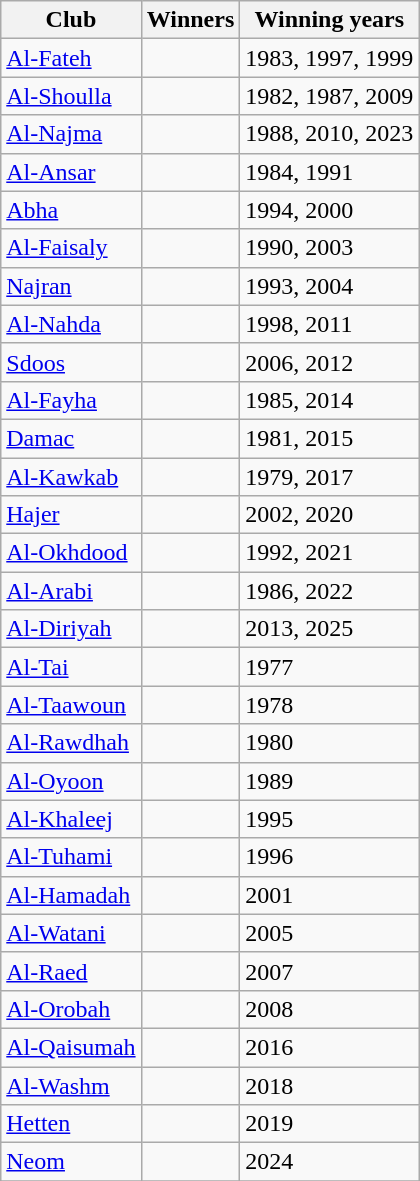<table class="wikitable">
<tr>
<th>Club</th>
<th>Winners</th>
<th>Winning years</th>
</tr>
<tr>
<td><a href='#'>Al-Fateh</a></td>
<td></td>
<td>1983, 1997, 1999</td>
</tr>
<tr>
<td><a href='#'>Al-Shoulla</a></td>
<td></td>
<td>1982, 1987, 2009</td>
</tr>
<tr>
<td><a href='#'>Al-Najma</a></td>
<td></td>
<td>1988, 2010, 2023</td>
</tr>
<tr>
<td><a href='#'>Al-Ansar</a></td>
<td></td>
<td>1984, 1991</td>
</tr>
<tr>
<td><a href='#'>Abha</a></td>
<td></td>
<td>1994, 2000</td>
</tr>
<tr>
<td><a href='#'>Al-Faisaly</a></td>
<td></td>
<td>1990, 2003</td>
</tr>
<tr>
<td><a href='#'>Najran</a></td>
<td></td>
<td>1993, 2004</td>
</tr>
<tr>
<td><a href='#'>Al-Nahda</a></td>
<td></td>
<td>1998, 2011</td>
</tr>
<tr>
<td><a href='#'>Sdoos</a></td>
<td></td>
<td>2006, 2012</td>
</tr>
<tr>
<td><a href='#'>Al-Fayha</a></td>
<td></td>
<td>1985, 2014</td>
</tr>
<tr>
<td><a href='#'>Damac</a></td>
<td></td>
<td>1981, 2015</td>
</tr>
<tr>
<td><a href='#'>Al-Kawkab</a></td>
<td></td>
<td>1979, 2017</td>
</tr>
<tr>
<td><a href='#'>Hajer</a></td>
<td></td>
<td>2002, 2020</td>
</tr>
<tr>
<td><a href='#'>Al-Okhdood</a></td>
<td></td>
<td>1992, 2021</td>
</tr>
<tr>
<td><a href='#'>Al-Arabi</a></td>
<td></td>
<td>1986, 2022</td>
</tr>
<tr>
<td><a href='#'>Al-Diriyah</a></td>
<td></td>
<td>2013, 2025</td>
</tr>
<tr>
<td><a href='#'>Al-Tai</a></td>
<td></td>
<td>1977</td>
</tr>
<tr>
<td><a href='#'>Al-Taawoun</a></td>
<td></td>
<td>1978</td>
</tr>
<tr>
<td><a href='#'>Al-Rawdhah</a></td>
<td></td>
<td>1980</td>
</tr>
<tr>
<td><a href='#'>Al-Oyoon</a></td>
<td></td>
<td>1989</td>
</tr>
<tr>
<td><a href='#'>Al-Khaleej</a></td>
<td></td>
<td>1995</td>
</tr>
<tr>
<td><a href='#'>Al-Tuhami</a></td>
<td></td>
<td>1996</td>
</tr>
<tr>
<td><a href='#'>Al-Hamadah</a></td>
<td></td>
<td>2001</td>
</tr>
<tr>
<td><a href='#'>Al-Watani</a></td>
<td></td>
<td>2005</td>
</tr>
<tr>
<td><a href='#'>Al-Raed</a></td>
<td></td>
<td>2007</td>
</tr>
<tr>
<td><a href='#'>Al-Orobah</a></td>
<td></td>
<td>2008</td>
</tr>
<tr>
<td><a href='#'>Al-Qaisumah</a></td>
<td></td>
<td>2016</td>
</tr>
<tr>
<td><a href='#'>Al-Washm</a></td>
<td></td>
<td>2018</td>
</tr>
<tr>
<td><a href='#'>Hetten</a></td>
<td></td>
<td>2019</td>
</tr>
<tr>
<td><a href='#'>Neom</a></td>
<td></td>
<td>2024</td>
</tr>
<tr>
</tr>
</table>
